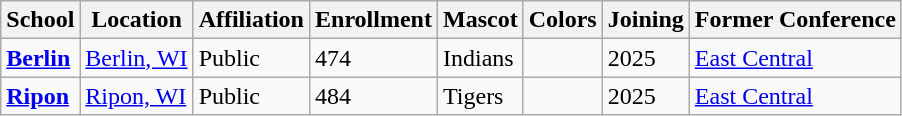<table class="wikitable sortable">
<tr>
<th>School</th>
<th>Location</th>
<th>Affiliation</th>
<th>Enrollment</th>
<th>Mascot</th>
<th>Colors</th>
<th>Joining</th>
<th>Former Conference</th>
</tr>
<tr>
<td><a href='#'><strong>Berlin</strong></a></td>
<td><a href='#'>Berlin, WI</a></td>
<td>Public</td>
<td>474</td>
<td>Indians</td>
<td> </td>
<td>2025</td>
<td><a href='#'>East Central</a></td>
</tr>
<tr>
<td><a href='#'><strong>Ripon</strong></a></td>
<td><a href='#'>Ripon, WI</a></td>
<td>Public</td>
<td>484</td>
<td>Tigers</td>
<td> </td>
<td>2025</td>
<td><a href='#'>East Central</a></td>
</tr>
</table>
